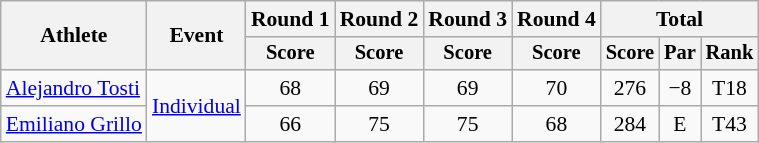<table class=wikitable style=font-size:90%;text-align:center>
<tr>
<th rowspan=2>Athlete</th>
<th rowspan=2>Event</th>
<th>Round 1</th>
<th>Round 2</th>
<th>Round 3</th>
<th>Round 4</th>
<th colspan=3>Total</th>
</tr>
<tr style=font-size:95%>
<th>Score</th>
<th>Score</th>
<th>Score</th>
<th>Score</th>
<th>Score</th>
<th>Par</th>
<th>Rank</th>
</tr>
<tr>
<td align=left><a href='#'>Alejandro Tosti</a></td>
<td align=left rowspan=2><a href='#'>Individual</a></td>
<td>68</td>
<td>69</td>
<td>69</td>
<td>70</td>
<td>276</td>
<td>−8</td>
<td>T18</td>
</tr>
<tr>
<td align=left><a href='#'>Emiliano Grillo</a></td>
<td>66</td>
<td>75</td>
<td>75</td>
<td>68</td>
<td>284</td>
<td>E</td>
<td>T43</td>
</tr>
</table>
